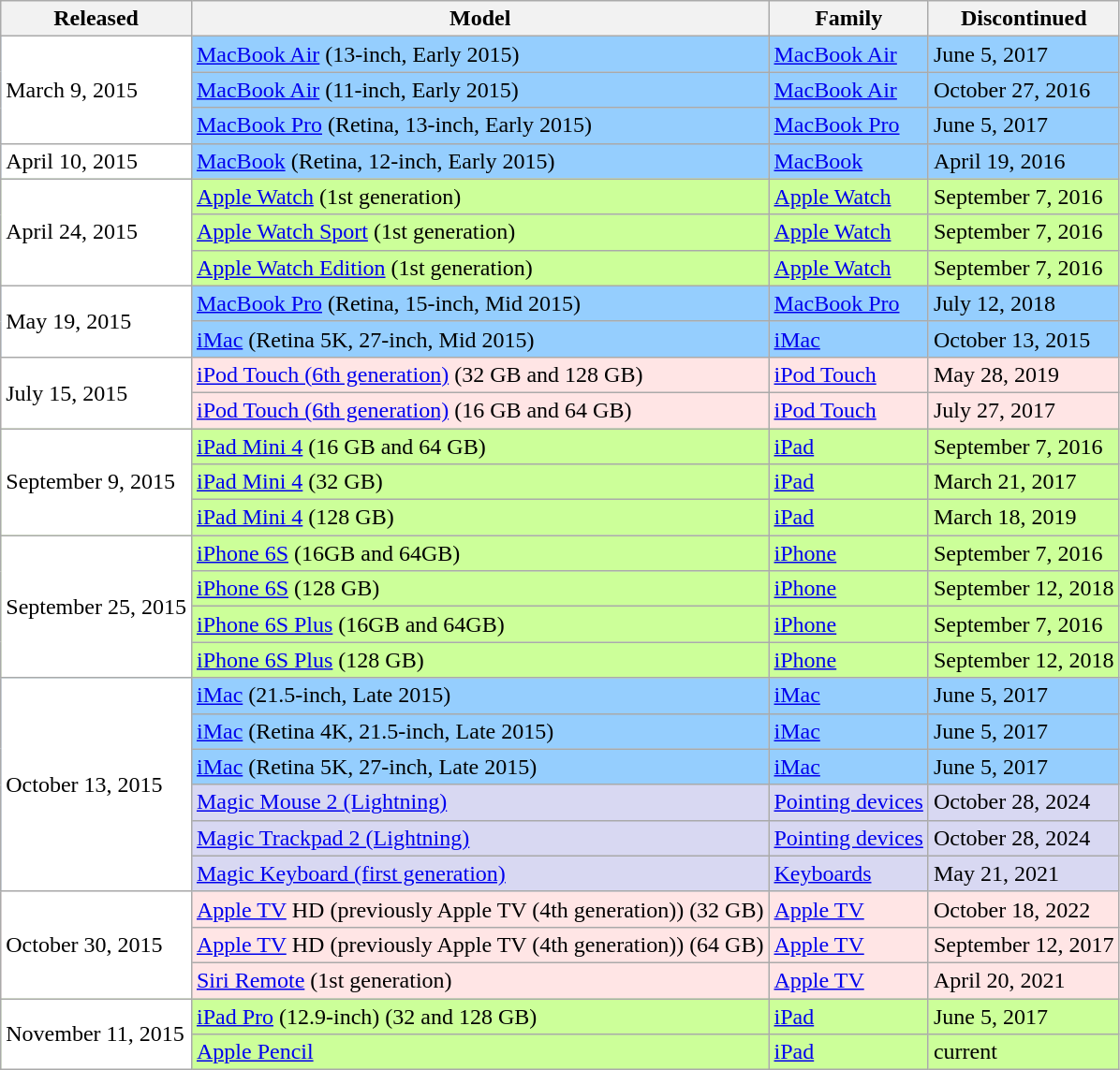<table class="wikitable sortable">
<tr>
<th>Released</th>
<th>Model</th>
<th>Family</th>
<th>Discontinued</th>
</tr>
<tr bgcolor=#95CEFE>
<td bgcolor=#FFF rowspan=3>March 9, 2015</td>
<td><a href='#'>MacBook Air</a> (13-inch, Early 2015)</td>
<td><a href='#'>MacBook Air</a></td>
<td>June 5, 2017</td>
</tr>
<tr bgcolor=#95CEFE>
<td><a href='#'>MacBook Air</a> (11-inch, Early 2015)</td>
<td><a href='#'>MacBook Air</a></td>
<td>October 27, 2016</td>
</tr>
<tr bgcolor=#95CEFE>
<td><a href='#'>MacBook Pro</a> (Retina, 13-inch, Early 2015)</td>
<td><a href='#'>MacBook Pro</a></td>
<td>June 5, 2017</td>
</tr>
<tr bgcolor=#95CEFE>
<td bgcolor=#FFF>April 10, 2015</td>
<td><a href='#'>MacBook</a> (Retina, 12-inch, Early 2015)</td>
<td><a href='#'>MacBook</a></td>
<td>April 19, 2016</td>
</tr>
<tr bgcolor=#CCFF99>
<td rowspan=3 bgcolor=#FFF>April 24, 2015</td>
<td><a href='#'>Apple Watch</a> (1st generation)</td>
<td><a href='#'>Apple Watch</a></td>
<td>September 7, 2016</td>
</tr>
<tr bgcolor=#CCFF99>
<td><a href='#'>Apple Watch Sport</a> (1st generation)</td>
<td><a href='#'>Apple Watch</a></td>
<td>September 7, 2016</td>
</tr>
<tr bgcolor=#CCFF99>
<td><a href='#'>Apple Watch Edition</a> (1st generation)</td>
<td><a href='#'>Apple Watch</a></td>
<td>September 7, 2016</td>
</tr>
<tr bgcolor=#95CEFE>
<td rowspan=2 bgcolor=#FFF>May 19, 2015</td>
<td><a href='#'>MacBook Pro</a> (Retina, 15-inch, Mid 2015)</td>
<td><a href='#'>MacBook Pro</a></td>
<td>July 12, 2018</td>
</tr>
<tr bgcolor=#95CEFE>
<td><a href='#'>iMac</a> (Retina 5K, 27-inch, Mid 2015)</td>
<td><a href='#'>iMac</a></td>
<td>October 13, 2015</td>
</tr>
<tr bgcolor=#FFE5E5>
<td rowspan=2 bgcolor=#FFF>July 15, 2015</td>
<td><a href='#'>iPod Touch (6th generation)</a> (32 GB and 128 GB)</td>
<td><a href='#'>iPod Touch</a></td>
<td>May 28, 2019</td>
</tr>
<tr bgcolor=#FFE5E5>
<td><a href='#'>iPod Touch (6th generation)</a> (16 GB and 64 GB)</td>
<td><a href='#'>iPod Touch</a></td>
<td>July 27, 2017</td>
</tr>
<tr bgcolor=#CCFF99>
<td rowspan=3 bgcolor=#FFF>September 9, 2015</td>
<td><a href='#'>iPad Mini 4</a> (16 GB and 64 GB)</td>
<td><a href='#'>iPad</a></td>
<td>September 7, 2016</td>
</tr>
<tr bgcolor=#CCFF99>
<td><a href='#'>iPad Mini 4</a> (32 GB)</td>
<td><a href='#'>iPad</a></td>
<td>March 21, 2017</td>
</tr>
<tr bgcolor=#CCFF99>
<td><a href='#'>iPad Mini 4</a> (128 GB)</td>
<td><a href='#'>iPad</a></td>
<td>March 18, 2019</td>
</tr>
<tr bgcolor=#CCFF99>
<td rowspan=4 bgcolor=#FFF>September 25, 2015</td>
<td><a href='#'>iPhone 6S</a> (16GB and 64GB)</td>
<td><a href='#'>iPhone</a></td>
<td>September 7, 2016</td>
</tr>
<tr bgcolor=#CCFF99>
<td><a href='#'>iPhone 6S</a> (128 GB)</td>
<td><a href='#'>iPhone</a></td>
<td>September 12, 2018</td>
</tr>
<tr bgcolor=#CCFF99>
<td><a href='#'>iPhone 6S Plus</a> (16GB and 64GB)</td>
<td><a href='#'>iPhone</a></td>
<td>September 7, 2016</td>
</tr>
<tr bgcolor=#CCFF99>
<td><a href='#'>iPhone 6S Plus</a> (128 GB)</td>
<td><a href='#'>iPhone</a></td>
<td>September 12, 2018</td>
</tr>
<tr bgcolor=#95CEFE>
<td bgcolor=#FFF rowspan=6>October 13, 2015</td>
<td><a href='#'>iMac</a> (21.5-inch, Late 2015)</td>
<td><a href='#'>iMac</a></td>
<td>June 5, 2017</td>
</tr>
<tr bgcolor=#95CEFE>
<td><a href='#'>iMac</a> (Retina 4K, 21.5-inch, Late 2015)</td>
<td><a href='#'>iMac</a></td>
<td>June 5, 2017</td>
</tr>
<tr bgcolor=#95CEFE>
<td><a href='#'>iMac</a> (Retina 5K, 27-inch, Late 2015)</td>
<td><a href='#'>iMac</a></td>
<td>June 5, 2017</td>
</tr>
<tr bgcolor=#D8D8F2>
<td><a href='#'>Magic Mouse 2 (Lightning)</a></td>
<td><a href='#'>Pointing devices</a></td>
<td>October 28, 2024</td>
</tr>
<tr bgcolor=#D8D8F2>
<td><a href='#'>Magic Trackpad 2 (Lightning)</a></td>
<td><a href='#'>Pointing devices</a></td>
<td>October 28, 2024</td>
</tr>
<tr bgcolor=#D8D8F2>
<td><a href='#'>Magic Keyboard (first generation)</a></td>
<td><a href='#'>Keyboards</a></td>
<td>May 21, 2021</td>
</tr>
<tr bgcolor=#FFE5E5>
<td rowspan="3" bgcolor="#FFF">October 30, 2015</td>
<td><a href='#'>Apple TV</a> HD (previously Apple TV (4th generation)) (32 GB)</td>
<td><a href='#'>Apple TV</a></td>
<td>October 18, 2022</td>
</tr>
<tr bgcolor=#FFE5E5>
<td><a href='#'>Apple TV</a> HD (previously Apple TV (4th generation)) (64 GB)</td>
<td><a href='#'>Apple TV</a></td>
<td>September 12, 2017</td>
</tr>
<tr bgcolor=#FFE5E5>
<td><a href='#'>Siri Remote</a> (1st generation)</td>
<td><a href='#'>Apple TV</a></td>
<td>April 20, 2021</td>
</tr>
<tr bgcolor=#CCFF99>
<td rowspan=2 bgcolor=#FFF>November 11, 2015</td>
<td><a href='#'>iPad Pro</a> (12.9-inch) (32 and 128 GB)</td>
<td><a href='#'>iPad</a></td>
<td>June 5, 2017</td>
</tr>
<tr bgcolor=#CCFF99>
<td><a href='#'>Apple Pencil</a></td>
<td><a href='#'>iPad</a></td>
<td>current</td>
</tr>
</table>
